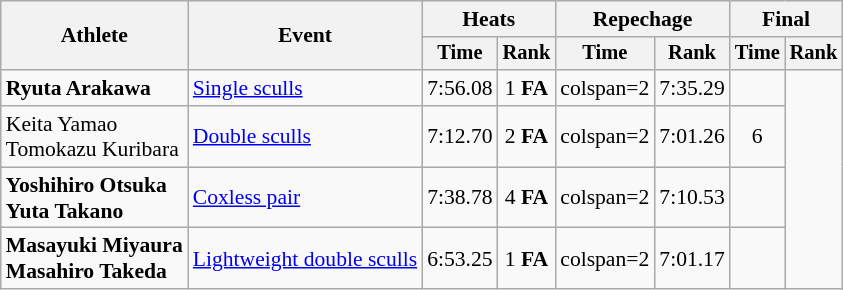<table class=wikitable style=font-size:90%;text-align:center>
<tr>
<th rowspan=2>Athlete</th>
<th rowspan=2>Event</th>
<th colspan=2>Heats</th>
<th colspan=2>Repechage</th>
<th colspan=2>Final</th>
</tr>
<tr style="font-size:95%">
<th>Time</th>
<th>Rank</th>
<th>Time</th>
<th>Rank</th>
<th>Time</th>
<th>Rank</th>
</tr>
<tr>
<td style="text-align:left"><strong>Ryuta Arakawa</strong></td>
<td style="text-align:left"><a href='#'>Single sculls</a></td>
<td>7:56.08</td>
<td>1 <strong>FA</strong></td>
<td>colspan=2 </td>
<td>7:35.29</td>
<td></td>
</tr>
<tr>
<td style="text-align:left">Keita Yamao<br>Tomokazu Kuribara</td>
<td style="text-align:left"><a href='#'>Double sculls</a></td>
<td>7:12.70</td>
<td>2 <strong>FA</strong></td>
<td>colspan=2 </td>
<td>7:01.26</td>
<td>6</td>
</tr>
<tr>
<td style="text-align:left"><strong>Yoshihiro Otsuka<br>Yuta Takano</strong></td>
<td style="text-align:left"><a href='#'>Coxless pair</a></td>
<td>7:38.78</td>
<td>4 <strong>FA</strong></td>
<td>colspan=2 </td>
<td>7:10.53</td>
<td></td>
</tr>
<tr>
<td style="text-align:left"><strong>Masayuki Miyaura<br>Masahiro Takeda</strong></td>
<td style="text-align:left"><a href='#'>Lightweight double sculls</a></td>
<td>6:53.25</td>
<td>1 <strong>FA</strong></td>
<td>colspan=2 </td>
<td>7:01.17</td>
<td></td>
</tr>
</table>
